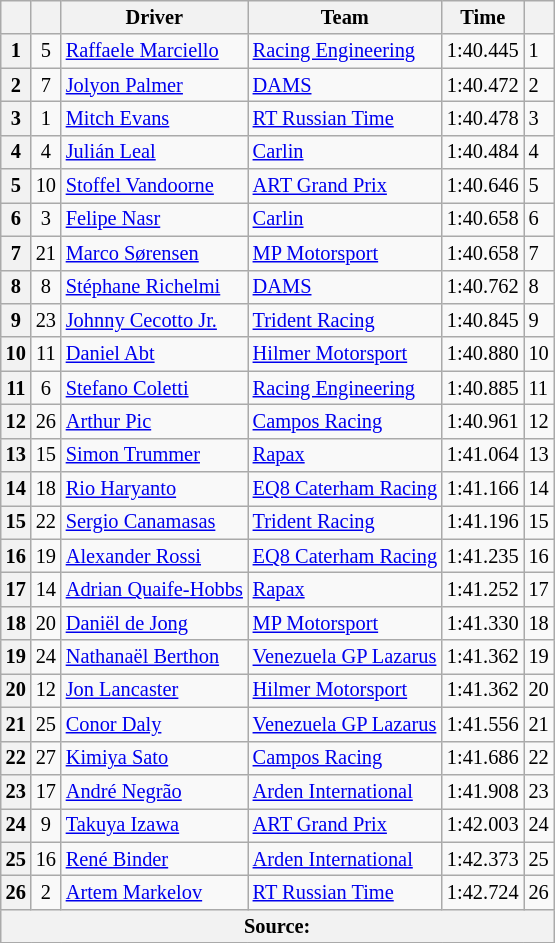<table class="wikitable" style="font-size:85%">
<tr>
<th></th>
<th></th>
<th>Driver</th>
<th>Team</th>
<th>Time</th>
<th></th>
</tr>
<tr>
<th>1</th>
<td align="center">5</td>
<td> <a href='#'>Raffaele Marciello</a></td>
<td><a href='#'>Racing Engineering</a></td>
<td>1:40.445</td>
<td>1</td>
</tr>
<tr>
<th>2</th>
<td align="center">7</td>
<td> <a href='#'>Jolyon Palmer</a></td>
<td><a href='#'>DAMS</a></td>
<td>1:40.472</td>
<td>2</td>
</tr>
<tr>
<th>3</th>
<td align="center">1</td>
<td> <a href='#'>Mitch Evans</a></td>
<td><a href='#'>RT Russian Time</a></td>
<td>1:40.478</td>
<td>3</td>
</tr>
<tr>
<th>4</th>
<td align="center">4</td>
<td> <a href='#'>Julián Leal</a></td>
<td><a href='#'>Carlin</a></td>
<td>1:40.484</td>
<td>4</td>
</tr>
<tr>
<th>5</th>
<td align="center">10</td>
<td> <a href='#'>Stoffel Vandoorne</a></td>
<td><a href='#'>ART Grand Prix</a></td>
<td>1:40.646</td>
<td>5</td>
</tr>
<tr>
<th>6</th>
<td align="center">3</td>
<td> <a href='#'>Felipe Nasr</a></td>
<td><a href='#'>Carlin</a></td>
<td>1:40.658</td>
<td>6</td>
</tr>
<tr>
<th>7</th>
<td align="center">21</td>
<td> <a href='#'>Marco Sørensen</a></td>
<td><a href='#'>MP Motorsport</a></td>
<td>1:40.658</td>
<td>7</td>
</tr>
<tr>
<th>8</th>
<td align="center">8</td>
<td> <a href='#'>Stéphane Richelmi</a></td>
<td><a href='#'>DAMS</a></td>
<td>1:40.762</td>
<td>8</td>
</tr>
<tr>
<th>9</th>
<td align="center">23</td>
<td> <a href='#'>Johnny Cecotto Jr.</a></td>
<td><a href='#'>Trident Racing</a></td>
<td>1:40.845</td>
<td>9</td>
</tr>
<tr>
<th>10</th>
<td align="center">11</td>
<td> <a href='#'>Daniel Abt</a></td>
<td><a href='#'>Hilmer Motorsport</a></td>
<td>1:40.880</td>
<td>10</td>
</tr>
<tr>
<th>11</th>
<td align="center">6</td>
<td> <a href='#'>Stefano Coletti</a></td>
<td><a href='#'>Racing Engineering</a></td>
<td>1:40.885</td>
<td>11</td>
</tr>
<tr>
<th>12</th>
<td align="center">26</td>
<td> <a href='#'>Arthur Pic</a></td>
<td><a href='#'>Campos Racing</a></td>
<td>1:40.961</td>
<td>12</td>
</tr>
<tr>
<th>13</th>
<td align="center">15</td>
<td> <a href='#'>Simon Trummer</a></td>
<td><a href='#'>Rapax</a></td>
<td>1:41.064</td>
<td>13</td>
</tr>
<tr>
<th>14</th>
<td align="center">18</td>
<td> <a href='#'>Rio Haryanto</a></td>
<td><a href='#'>EQ8 Caterham Racing</a></td>
<td>1:41.166</td>
<td>14</td>
</tr>
<tr>
<th>15</th>
<td align="center">22</td>
<td> <a href='#'>Sergio Canamasas</a></td>
<td><a href='#'>Trident Racing</a></td>
<td>1:41.196</td>
<td>15</td>
</tr>
<tr>
<th>16</th>
<td align="center">19</td>
<td> <a href='#'>Alexander Rossi</a></td>
<td><a href='#'>EQ8 Caterham Racing</a></td>
<td>1:41.235</td>
<td>16</td>
</tr>
<tr>
<th>17</th>
<td align="center">14</td>
<td> <a href='#'>Adrian Quaife-Hobbs</a></td>
<td><a href='#'>Rapax</a></td>
<td>1:41.252</td>
<td>17</td>
</tr>
<tr>
<th>18</th>
<td align="center">20</td>
<td> <a href='#'>Daniël de Jong</a></td>
<td><a href='#'>MP Motorsport</a></td>
<td>1:41.330</td>
<td>18</td>
</tr>
<tr>
<th>19</th>
<td align="center">24</td>
<td> <a href='#'>Nathanaël Berthon</a></td>
<td><a href='#'>Venezuela GP Lazarus</a></td>
<td>1:41.362</td>
<td>19</td>
</tr>
<tr>
<th>20</th>
<td align="center">12</td>
<td> <a href='#'>Jon Lancaster</a></td>
<td><a href='#'>Hilmer Motorsport</a></td>
<td>1:41.362</td>
<td>20</td>
</tr>
<tr>
<th>21</th>
<td align="center">25</td>
<td> <a href='#'>Conor Daly</a></td>
<td><a href='#'>Venezuela GP Lazarus</a></td>
<td>1:41.556</td>
<td>21</td>
</tr>
<tr>
<th>22</th>
<td align="center">27</td>
<td> <a href='#'>Kimiya Sato</a></td>
<td><a href='#'>Campos Racing</a></td>
<td>1:41.686</td>
<td>22</td>
</tr>
<tr>
<th>23</th>
<td align="center">17</td>
<td> <a href='#'>André Negrão</a></td>
<td><a href='#'>Arden International</a></td>
<td>1:41.908</td>
<td>23</td>
</tr>
<tr>
<th>24</th>
<td align="center">9</td>
<td> <a href='#'>Takuya Izawa</a></td>
<td><a href='#'>ART Grand Prix</a></td>
<td>1:42.003</td>
<td>24</td>
</tr>
<tr>
<th>25</th>
<td align="center">16</td>
<td> <a href='#'>René Binder</a></td>
<td><a href='#'>Arden International</a></td>
<td>1:42.373</td>
<td>25</td>
</tr>
<tr>
<th>26</th>
<td align="center">2</td>
<td> <a href='#'>Artem Markelov</a></td>
<td><a href='#'>RT Russian Time</a></td>
<td>1:42.724</td>
<td>26</td>
</tr>
<tr>
<th colspan="6">Source: </th>
</tr>
<tr>
</tr>
</table>
